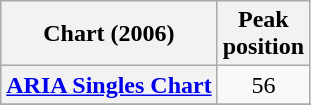<table class="wikitable plainrowheaders sortable" style="text-align:center;">
<tr>
<th scope="col">Chart (2006)</th>
<th scope="col">Peak<br>position</th>
</tr>
<tr>
<th scope="row"><a href='#'>ARIA Singles Chart</a></th>
<td>56</td>
</tr>
<tr>
</tr>
<tr>
</tr>
</table>
